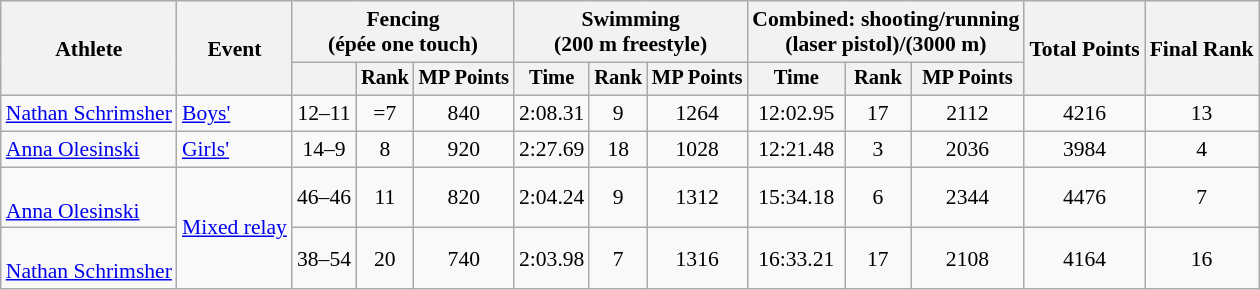<table class=wikitable  style=font-size:90%;text-align:center>
<tr>
<th rowspan=2>Athlete</th>
<th rowspan=2>Event</th>
<th colspan=3>Fencing<br><span>(épée one touch)</span></th>
<th colspan=3>Swimming<br><span>(200 m freestyle)</span></th>
<th colspan=3>Combined: shooting/running<br><span>(laser pistol)/(3000 m)</span></th>
<th rowspan=2>Total Points</th>
<th rowspan=2>Final Rank</th>
</tr>
<tr style=font-size:95%>
<th></th>
<th>Rank</th>
<th>MP Points</th>
<th>Time</th>
<th>Rank</th>
<th>MP Points</th>
<th>Time</th>
<th>Rank</th>
<th>MP Points</th>
</tr>
<tr>
<td align=left><a href='#'>Nathan Schrimsher</a></td>
<td align=left><a href='#'>Boys'</a></td>
<td>12–11</td>
<td>=7</td>
<td>840</td>
<td>2:08.31</td>
<td>9</td>
<td>1264</td>
<td>12:02.95</td>
<td>17</td>
<td>2112</td>
<td>4216</td>
<td>13</td>
</tr>
<tr>
<td align=left><a href='#'>Anna Olesinski</a></td>
<td align=left><a href='#'>Girls'</a></td>
<td>14–9</td>
<td>8</td>
<td>920</td>
<td>2:27.69</td>
<td>18</td>
<td>1028</td>
<td>12:21.48</td>
<td>3</td>
<td>2036</td>
<td>3984</td>
<td>4</td>
</tr>
<tr>
<td align=left><br><a href='#'>Anna Olesinski</a></td>
<td align=left rowspan=2><a href='#'>Mixed relay</a></td>
<td>46–46</td>
<td>11</td>
<td>820</td>
<td>2:04.24</td>
<td>9</td>
<td>1312</td>
<td>15:34.18</td>
<td>6</td>
<td>2344</td>
<td>4476</td>
<td>7</td>
</tr>
<tr>
<td align=left><br><a href='#'>Nathan Schrimsher</a></td>
<td>38–54</td>
<td>20</td>
<td>740</td>
<td>2:03.98</td>
<td>7</td>
<td>1316</td>
<td>16:33.21</td>
<td>17</td>
<td>2108</td>
<td>4164</td>
<td>16</td>
</tr>
</table>
